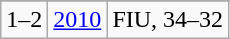<table class="wikitable" style="text-align:center">
<tr>
</tr>
<tr>
<td>1–2</td>
<td><a href='#'>2010</a></td>
<td>FIU, 34–32</td>
</tr>
</table>
